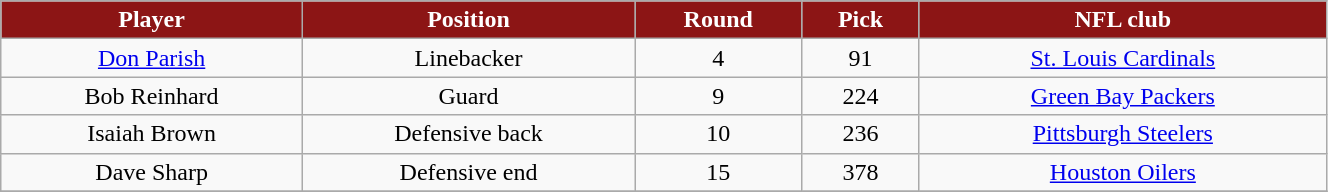<table class="wikitable" width="70%">
<tr align="center"  style="background: #8C1515;color:#FFFFFF;">
<td><strong>Player</strong></td>
<td><strong>Position</strong></td>
<td><strong>Round</strong></td>
<td><strong>Pick</strong></td>
<td><strong>NFL club</strong></td>
</tr>
<tr align="center" bgcolor="">
<td><a href='#'>Don Parish</a></td>
<td>Linebacker</td>
<td>4</td>
<td>91</td>
<td><a href='#'>St. Louis Cardinals</a></td>
</tr>
<tr align="center" bgcolor="">
<td>Bob Reinhard</td>
<td>Guard</td>
<td>9</td>
<td>224</td>
<td><a href='#'>Green Bay Packers</a></td>
</tr>
<tr align="center" bgcolor="">
<td>Isaiah Brown</td>
<td>Defensive back</td>
<td>10</td>
<td>236</td>
<td><a href='#'>Pittsburgh Steelers</a></td>
</tr>
<tr align="center" bgcolor="">
<td>Dave Sharp</td>
<td>Defensive end</td>
<td>15</td>
<td>378</td>
<td><a href='#'>Houston Oilers</a></td>
</tr>
<tr align="center" bgcolor="">
</tr>
</table>
